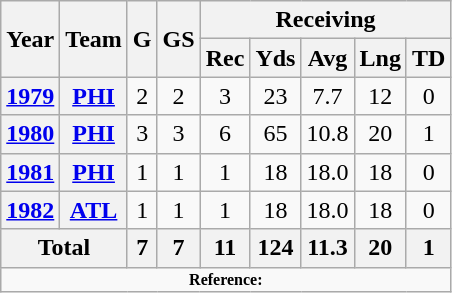<table class="wikitable" style="text-align: center;">
<tr>
<th rowspan="2">Year</th>
<th rowspan="2">Team</th>
<th rowspan="2">G</th>
<th rowspan="2">GS</th>
<th colspan="5">Receiving</th>
</tr>
<tr>
<th>Rec</th>
<th>Yds</th>
<th>Avg</th>
<th>Lng</th>
<th>TD</th>
</tr>
<tr>
<th><a href='#'>1979</a></th>
<th><a href='#'>PHI</a></th>
<td>2</td>
<td>2</td>
<td>3</td>
<td>23</td>
<td>7.7</td>
<td>12</td>
<td>0</td>
</tr>
<tr>
<th><a href='#'>1980</a></th>
<th><a href='#'>PHI</a></th>
<td>3</td>
<td>3</td>
<td>6</td>
<td>65</td>
<td>10.8</td>
<td>20</td>
<td>1</td>
</tr>
<tr>
<th><a href='#'>1981</a></th>
<th><a href='#'>PHI</a></th>
<td>1</td>
<td>1</td>
<td>1</td>
<td>18</td>
<td>18.0</td>
<td>18</td>
<td>0</td>
</tr>
<tr>
<th><a href='#'>1982</a></th>
<th><a href='#'>ATL</a></th>
<td>1</td>
<td>1</td>
<td>1</td>
<td>18</td>
<td>18.0</td>
<td>18</td>
<td>0</td>
</tr>
<tr>
<th colspan="2">Total</th>
<th>7</th>
<th>7</th>
<th>11</th>
<th>124</th>
<th>11.3</th>
<th>20</th>
<th>1</th>
</tr>
<tr>
<td colspan="9"  style="font-size:8pt; text-align:center;"><strong>Reference:</strong></td>
</tr>
</table>
